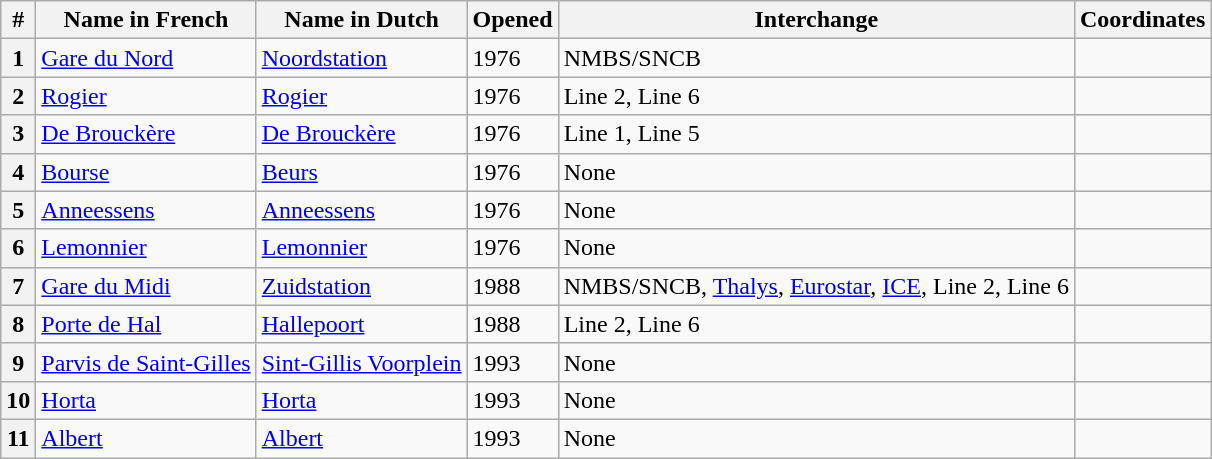<table class="wikitable sortable">
<tr>
<th>#</th>
<th>Name in French</th>
<th>Name in Dutch</th>
<th>Opened</th>
<th>Interchange</th>
<th class="unsortable">Coordinates</th>
</tr>
<tr>
<th>1</th>
<td><a href='#'>Gare du Nord</a></td>
<td><a href='#'>Noordstation</a></td>
<td>1976</td>
<td>NMBS/SNCB</td>
<td></td>
</tr>
<tr>
<th>2</th>
<td><a href='#'>Rogier</a></td>
<td><a href='#'>Rogier</a></td>
<td>1976</td>
<td>Line 2, Line 6</td>
<td></td>
</tr>
<tr>
<th>3</th>
<td><a href='#'>De Brouckère</a></td>
<td><a href='#'>De Brouckère</a></td>
<td>1976</td>
<td>Line 1, Line 5</td>
<td></td>
</tr>
<tr>
<th>4</th>
<td><a href='#'>Bourse</a></td>
<td><a href='#'>Beurs</a></td>
<td>1976</td>
<td>None</td>
<td></td>
</tr>
<tr>
<th>5</th>
<td><a href='#'>Anneessens</a></td>
<td><a href='#'>Anneessens</a></td>
<td>1976</td>
<td>None</td>
<td></td>
</tr>
<tr>
<th>6</th>
<td><a href='#'>Lemonnier</a></td>
<td><a href='#'>Lemonnier</a></td>
<td>1976</td>
<td>None</td>
<td></td>
</tr>
<tr>
<th>7</th>
<td><a href='#'>Gare du Midi</a></td>
<td><a href='#'>Zuidstation</a></td>
<td>1988</td>
<td>NMBS/SNCB, <a href='#'>Thalys</a>, <a href='#'>Eurostar</a>, <a href='#'>ICE</a>, Line 2, Line 6</td>
<td></td>
</tr>
<tr>
<th>8</th>
<td><a href='#'>Porte de Hal</a></td>
<td><a href='#'>Hallepoort</a></td>
<td>1988</td>
<td>Line 2, Line 6</td>
<td></td>
</tr>
<tr>
<th>9</th>
<td><a href='#'>Parvis de Saint-Gilles</a></td>
<td><a href='#'>Sint-Gillis Voorplein</a></td>
<td>1993</td>
<td>None</td>
<td></td>
</tr>
<tr>
<th>10</th>
<td><a href='#'>Horta</a></td>
<td><a href='#'>Horta</a></td>
<td>1993</td>
<td>None</td>
<td></td>
</tr>
<tr>
<th>11</th>
<td><a href='#'>Albert</a></td>
<td><a href='#'>Albert</a></td>
<td>1993</td>
<td>None</td>
<td></td>
</tr>
</table>
